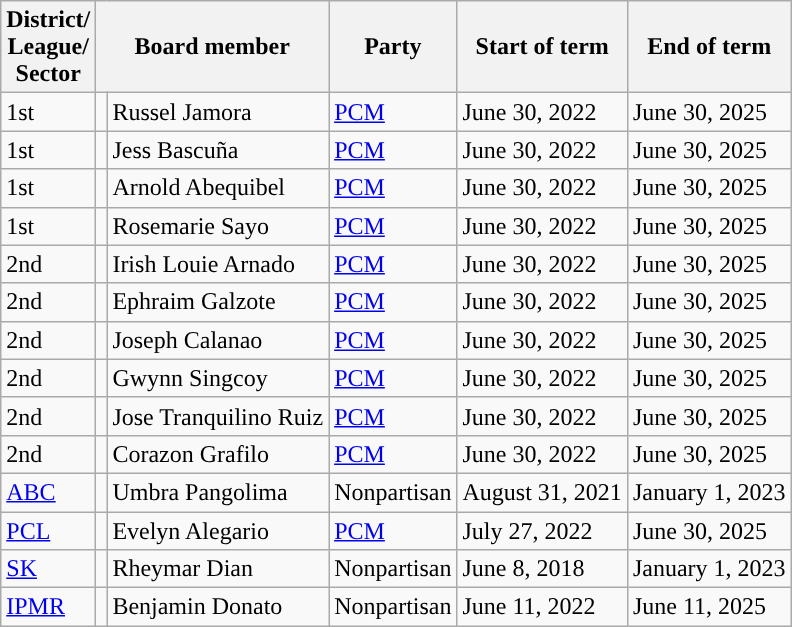<table class="wikitable">
<tr>
<th>District/<br>League/<br>Sector</th>
<th colspan="2">Board member</th>
<th>Party</th>
<th>Start of term</th>
<th>End of term</th>
</tr>
<tr>
<td>1st</td>
<td></td>
<td>Russel Jamora</td>
<td><a href='#'>PCM</a></td>
<td>June 30, 2022</td>
<td>June 30, 2025</td>
</tr>
<tr>
<td>1st</td>
<td></td>
<td>Jess Bascuña</td>
<td><a href='#'>PCM</a></td>
<td>June 30, 2022</td>
<td>June 30, 2025</td>
</tr>
<tr>
<td>1st</td>
<td></td>
<td>Arnold Abequibel</td>
<td><a href='#'>PCM</a></td>
<td>June 30, 2022</td>
<td>June 30, 2025</td>
</tr>
<tr>
<td>1st</td>
<td></td>
<td>Rosemarie Sayo</td>
<td><a href='#'>PCM</a></td>
<td>June 30, 2022</td>
<td>June 30, 2025</td>
</tr>
<tr>
<td>2nd</td>
<td></td>
<td>Irish Louie Arnado</td>
<td><a href='#'>PCM</a></td>
<td>June 30, 2022</td>
<td>June 30, 2025</td>
</tr>
<tr>
<td>2nd</td>
<td></td>
<td>Ephraim Galzote</td>
<td><a href='#'>PCM</a></td>
<td>June 30, 2022</td>
<td>June 30, 2025</td>
</tr>
<tr>
<td>2nd</td>
<td></td>
<td>Joseph Calanao</td>
<td><a href='#'>PCM</a></td>
<td>June 30, 2022</td>
<td>June 30, 2025</td>
</tr>
<tr>
<td>2nd</td>
<td></td>
<td>Gwynn Singcoy</td>
<td><a href='#'>PCM</a></td>
<td>June 30, 2022</td>
<td>June 30, 2025</td>
</tr>
<tr>
<td>2nd</td>
<td></td>
<td>Jose Tranquilino Ruiz</td>
<td><a href='#'>PCM</a></td>
<td>June 30, 2022</td>
<td>June 30, 2025</td>
</tr>
<tr>
<td>2nd</td>
<td></td>
<td>Corazon Grafilo</td>
<td><a href='#'>PCM</a></td>
<td>June 30, 2022</td>
<td>June 30, 2025</td>
</tr>
<tr>
<td><a href='#'>ABC</a></td>
<td></td>
<td>Umbra Pangolima</td>
<td>Nonpartisan</td>
<td>August 31, 2021</td>
<td>January 1, 2023</td>
</tr>
<tr>
<td><a href='#'>PCL</a></td>
<td></td>
<td>Evelyn Alegario</td>
<td><a href='#'>PCM</a></td>
<td>July 27, 2022</td>
<td>June 30, 2025</td>
</tr>
<tr>
<td><a href='#'>SK</a></td>
<td></td>
<td>Rheymar Dian</td>
<td>Nonpartisan</td>
<td>June 8, 2018</td>
<td>January 1, 2023</td>
</tr>
<tr>
<td><a href='#'>IPMR</a></td>
<td></td>
<td>Benjamin Donato</td>
<td>Nonpartisan</td>
<td>June 11, 2022</td>
<td>June 11, 2025</td>
</tr>
</table>
